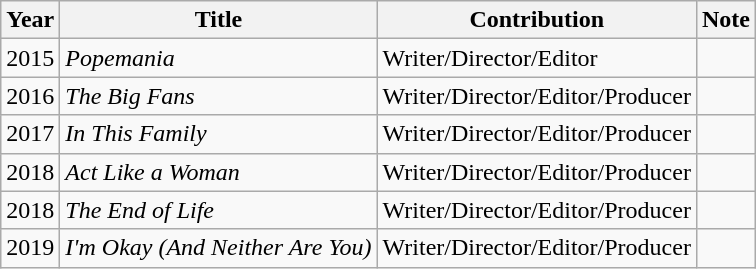<table class="wikitable sortable">
<tr>
<th>Year</th>
<th>Title</th>
<th>Contribution</th>
<th>Note</th>
</tr>
<tr>
<td>2015</td>
<td><em>Popemania</em></td>
<td>Writer/Director/Editor</td>
<td></td>
</tr>
<tr>
<td>2016</td>
<td><em>The Big Fans</em></td>
<td>Writer/Director/Editor/Producer</td>
<td></td>
</tr>
<tr>
<td>2017</td>
<td><em>In This Family</em></td>
<td>Writer/Director/Editor/Producer</td>
<td></td>
</tr>
<tr>
<td>2018</td>
<td><em>Act Like a Woman</em></td>
<td>Writer/Director/Editor/Producer</td>
<td></td>
</tr>
<tr>
<td>2018</td>
<td><em>The End of Life</em></td>
<td>Writer/Director/Editor/Producer</td>
<td></td>
</tr>
<tr>
<td>2019</td>
<td><em>I'm Okay (And Neither Are You)</em></td>
<td>Writer/Director/Editor/Producer</td>
<td></td>
</tr>
</table>
